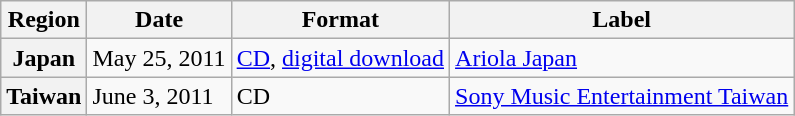<table class="wikitable plainrowheaders">
<tr>
<th scope="col">Region</th>
<th scope="col">Date</th>
<th scope="col">Format</th>
<th scope="col">Label</th>
</tr>
<tr>
<th scope="row">Japan</th>
<td>May 25, 2011</td>
<td><a href='#'>CD</a>, <a href='#'>digital download</a></td>
<td><a href='#'>Ariola Japan</a></td>
</tr>
<tr>
<th scope="row">Taiwan</th>
<td>June 3, 2011</td>
<td>CD</td>
<td><a href='#'>Sony Music Entertainment Taiwan</a></td>
</tr>
</table>
